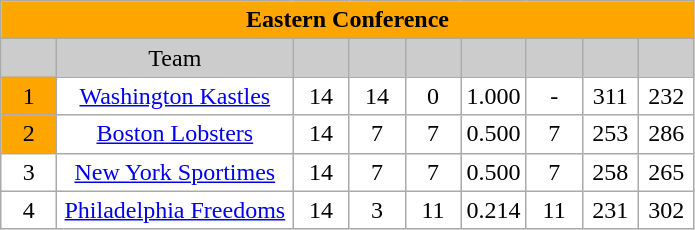<table class="wikitable" style="margin:1em; clear:right; text-align:left; line-height:normal; width=50%">
<tr>
<td style="text-align:center; background:orange" colspan=9><strong>Eastern Conference</strong></td>
</tr>
<tr>
<td style="text-align:center; background-color:#CCCCCC; width:30px"></td>
<td style="text-align:center; background-color:#CCCCCC; width:150px">Team</td>
<td style="text-align:center; background-color:#CCCCCC; width:30px"></td>
<td style="text-align:center; background-color:#CCCCCC; width:30px"></td>
<td style="text-align:center; background-color:#CCCCCC; width:30px"></td>
<td style="text-align:center; background-color:#CCCCCC; width:30px"></td>
<td style="text-align:center; background-color:#CCCCCC; width:30px"></td>
<td style="text-align:center; background-color:#CCCCCC; width:30px"></td>
<td style="text-align:center; background-color:#CCCCCC; width:30px"></td>
</tr>
<tr>
<td style="text-align:center; background:orange; width:30px">1</td>
<td style="text-align:center; background:white; width:150px"><a href='#'>Washington Kastles</a></td>
<td style="text-align:center; background:white; width:30px">14</td>
<td style="text-align:center; background:white; width:30px">14</td>
<td style="text-align:center; background:white; width:30px">0</td>
<td style="text-align:center; background:white; width:30px">1.000</td>
<td style="text-align:center; background:white; width:30px">-</td>
<td style="text-align:center; background:white; width:30px">311</td>
<td style="text-align:center; background:white; width:30px">232</td>
</tr>
<tr>
<td style="text-align:center; background:orange; width:30px">2</td>
<td style="text-align:center; background:white; width:150px"><a href='#'>Boston Lobsters</a></td>
<td style="text-align:center; background:white; width:30px">14</td>
<td style="text-align:center; background:white; width:30px">7</td>
<td style="text-align:center; background:white; width:30px">7</td>
<td style="text-align:center; background:white; width:30px">0.500</td>
<td style="text-align:center; background:white; width:30px">7</td>
<td style="text-align:center; background:white; width:30px">253</td>
<td style="text-align:center; background:white; width:30px">286</td>
</tr>
<tr>
<td style="text-align:center; background:white; width:30px">3</td>
<td style="text-align:center; background:white; width:150px"><a href='#'>New York Sportimes</a></td>
<td style="text-align:center; background:white; width:30px">14</td>
<td style="text-align:center; background:white; width:30px">7</td>
<td style="text-align:center; background:white; width:30px">7</td>
<td style="text-align:center; background:white; width:30px">0.500</td>
<td style="text-align:center; background:white; width:30px">7</td>
<td style="text-align:center; background:white; width:30px">258</td>
<td style="text-align:center; background:white; width:30px">265</td>
</tr>
<tr>
<td style="text-align:center; background:white; width:30px">4</td>
<td style="text-align:center; background:white; width:150px"><a href='#'>Philadelphia Freedoms</a></td>
<td style="text-align:center; background:white; width:30px">14</td>
<td style="text-align:center; background:white; width:30px">3</td>
<td style="text-align:center; background:white; width:30px">11</td>
<td style="text-align:center; background:white; width:30px">0.214</td>
<td style="text-align:center; background:white; width:30px">11</td>
<td style="text-align:center; background:white; width:30px">231</td>
<td style="text-align:center; background:white; width:30px">302</td>
</tr>
</table>
